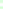<table style="font-size: 85%">
<tr>
<td style="background:#dfd;"></td>
</tr>
<tr>
<td style="background:#dfd;"></td>
</tr>
</table>
